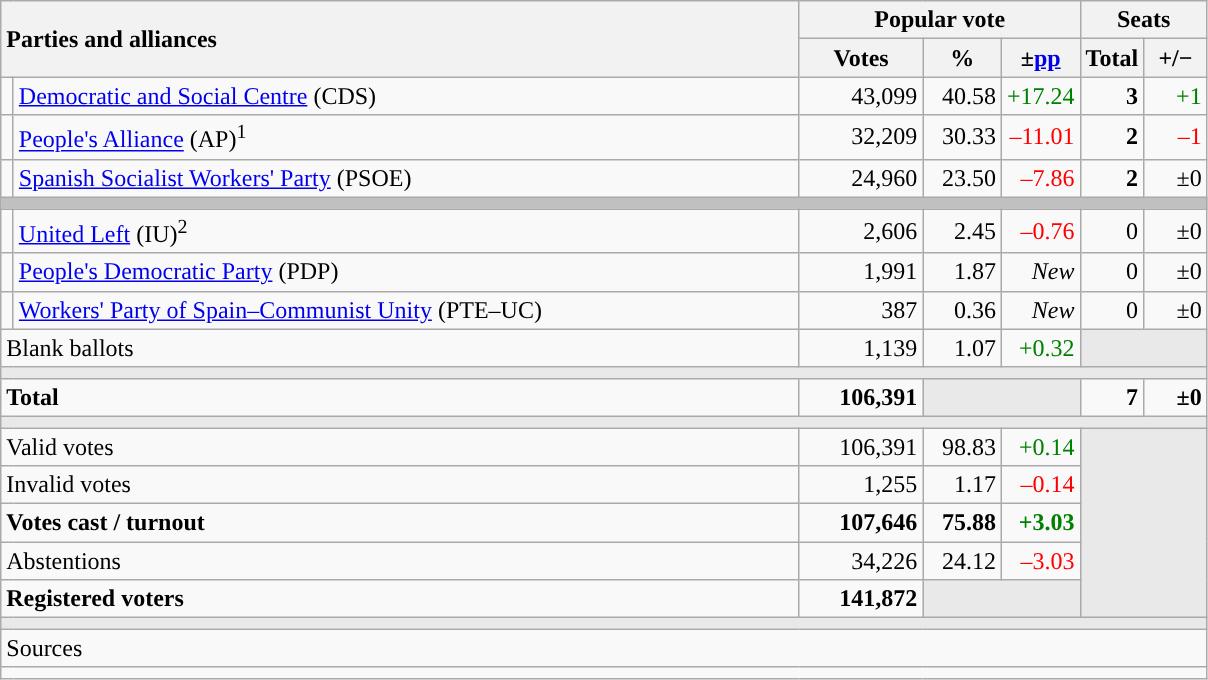<table class="wikitable" style="text-align:right;">
<tr>
<th style="text-align:left;" rowspan="2" colspan="2" width="525">Parties and alliances</th>
<th colspan="3">Popular vote</th>
<th colspan="2">Seats</th>
</tr>
<tr>
<th width="75">Votes</th>
<th width="45">%</th>
<th width="45">±<a href='#'>pp</a></th>
<th width="35">Total</th>
<th width="35">+/−</th>
</tr>
<tr>
<td width="1" style="color:inherit;background:"></td>
<td align="left"><a href='#'>Democratic and Social Centre</a> (CDS)</td>
<td>43,099</td>
<td>40.58</td>
<td style="color:green;">+17.24</td>
<td><strong>3</strong></td>
<td style="color:green;">+1</td>
</tr>
<tr>
<td style="color:inherit;background:"></td>
<td align="left"><a href='#'>People's Alliance</a> (AP)<sup>1</sup></td>
<td>32,209</td>
<td>30.33</td>
<td style="color:red;">–11.01</td>
<td><strong>2</strong></td>
<td style="color:red;">–1</td>
</tr>
<tr>
<td style="color:inherit;background:"></td>
<td align="left"><a href='#'>Spanish Socialist Workers' Party</a> (PSOE)</td>
<td>24,960</td>
<td>23.50</td>
<td style="color:red;">–7.86</td>
<td><strong>2</strong></td>
<td>±0</td>
</tr>
<tr>
<td colspan="7" bgcolor="#C0C0C0"></td>
</tr>
<tr>
<td style="color:inherit;background:"></td>
<td align="left"><a href='#'>United Left</a> (IU)<sup>2</sup></td>
<td>2,606</td>
<td>2.45</td>
<td style="color:red;">–0.76</td>
<td>0</td>
<td>±0</td>
</tr>
<tr>
<td style="color:inherit;background:"></td>
<td align="left"><a href='#'>People's Democratic Party</a> (PDP)</td>
<td>1,991</td>
<td>1.87</td>
<td><em>New</em></td>
<td>0</td>
<td>±0</td>
</tr>
<tr>
<td style="color:inherit;background:"></td>
<td align="left"><a href='#'>Workers' Party of Spain–Communist Unity</a> (PTE–UC)</td>
<td>387</td>
<td>0.36</td>
<td><em>New</em></td>
<td>0</td>
<td>±0</td>
</tr>
<tr>
<td align="left" colspan="2">Blank ballots</td>
<td>1,139</td>
<td>1.07</td>
<td style="color:green;">+0.32</td>
<td bgcolor="#E9E9E9" colspan="2"></td>
</tr>
<tr>
<td colspan="7" bgcolor="#E9E9E9"></td>
</tr>
<tr style="font-weight:bold;">
<td align="left" colspan="2">Total</td>
<td>106,391</td>
<td bgcolor="#E9E9E9" colspan="2"></td>
<td>7</td>
<td>±0</td>
</tr>
<tr>
<td colspan="7" bgcolor="#E9E9E9"></td>
</tr>
<tr>
<td align="left" colspan="2">Valid votes</td>
<td>106,391</td>
<td>98.83</td>
<td style="color:green;">+0.14</td>
<td bgcolor="#E9E9E9" colspan="2" rowspan="5"></td>
</tr>
<tr>
<td align="left" colspan="2">Invalid votes</td>
<td>1,255</td>
<td>1.17</td>
<td style="color:red;">–0.14</td>
</tr>
<tr style="font-weight:bold;">
<td align="left" colspan="2">Votes cast / turnout</td>
<td>107,646</td>
<td>75.88</td>
<td style="color:green;">+3.03</td>
</tr>
<tr>
<td align="left" colspan="2">Abstentions</td>
<td>34,226</td>
<td>24.12</td>
<td style="color:red;">–3.03</td>
</tr>
<tr style="font-weight:bold;">
<td align="left" colspan="2">Registered voters</td>
<td>141,872</td>
<td bgcolor="#E9E9E9" colspan="2"></td>
</tr>
<tr>
<td colspan="7" bgcolor="#E9E9E9"></td>
</tr>
<tr>
<td align="left" colspan="7">Sources</td>
</tr>
<tr>
<td colspan="7" style="text-align:left; max-width:790px;"></td>
</tr>
</table>
